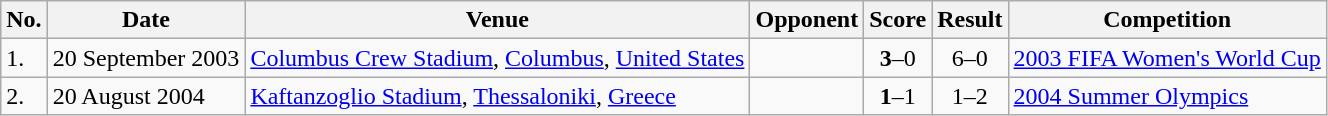<table class="wikitable">
<tr>
<th>No.</th>
<th>Date</th>
<th>Venue</th>
<th>Opponent</th>
<th>Score</th>
<th>Result</th>
<th>Competition</th>
</tr>
<tr>
<td>1.</td>
<td>20 September 2003</td>
<td><a href='#'>Columbus Crew Stadium</a>, <a href='#'>Columbus</a>, <a href='#'>United States</a></td>
<td></td>
<td align=center><strong>3</strong>–0</td>
<td align=center>6–0</td>
<td><a href='#'>2003 FIFA Women's World Cup</a></td>
</tr>
<tr>
<td>2.</td>
<td>20 August 2004</td>
<td><a href='#'>Kaftanzoglio Stadium</a>, <a href='#'>Thessaloniki</a>, <a href='#'>Greece</a></td>
<td></td>
<td align=center><strong>1</strong>–1</td>
<td align=center>1–2</td>
<td><a href='#'>2004 Summer Olympics</a></td>
</tr>
</table>
